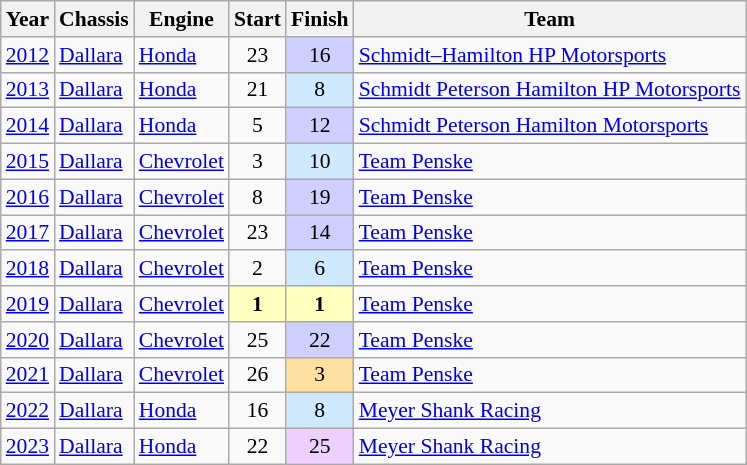<table class="wikitable" style="font-size: 90%;">
<tr>
<th>Year</th>
<th>Chassis</th>
<th>Engine</th>
<th>Start</th>
<th>Finish</th>
<th>Team</th>
</tr>
<tr>
<td><a href='#'>2012</a></td>
<td><a href='#'>Dallara</a></td>
<td><a href='#'>Honda</a></td>
<td align=center>23</td>
<td align=center style="background:#CFCFFF;">16</td>
<td><a href='#'>Schmidt–Hamilton HP Motorsports</a></td>
</tr>
<tr>
<td><a href='#'>2013</a></td>
<td><a href='#'>Dallara</a></td>
<td><a href='#'>Honda</a></td>
<td align=center>21</td>
<td align=center style="background:#CFEAFF;">8</td>
<td nowrap><a href='#'>Schmidt Peterson Hamilton HP Motorsports</a></td>
</tr>
<tr>
<td><a href='#'>2014</a></td>
<td><a href='#'>Dallara</a></td>
<td><a href='#'>Honda</a></td>
<td align=center>5</td>
<td align=center style="background:#CFCFFF;">12</td>
<td><a href='#'>Schmidt Peterson Hamilton Motorsports</a></td>
</tr>
<tr>
<td><a href='#'>2015</a></td>
<td><a href='#'>Dallara</a></td>
<td><a href='#'>Chevrolet</a></td>
<td align=center>3</td>
<td align=center style="background:#CFEAFF;">10</td>
<td><a href='#'>Team Penske</a></td>
</tr>
<tr>
<td><a href='#'>2016</a></td>
<td><a href='#'>Dallara</a></td>
<td><a href='#'>Chevrolet</a></td>
<td align=center>8</td>
<td align=center style="background:#CFCFFF;">19</td>
<td><a href='#'>Team Penske</a></td>
</tr>
<tr>
<td><a href='#'>2017</a></td>
<td><a href='#'>Dallara</a></td>
<td><a href='#'>Chevrolet</a></td>
<td align=center>23</td>
<td align=center style="background:#CFCFFF;">14</td>
<td><a href='#'>Team Penske</a></td>
</tr>
<tr>
<td><a href='#'>2018</a></td>
<td><a href='#'>Dallara</a></td>
<td><a href='#'>Chevrolet</a></td>
<td align=center>2</td>
<td align=center style="background:#CFEAFF;">6</td>
<td><a href='#'>Team Penske</a></td>
</tr>
<tr>
<td><a href='#'>2019</a></td>
<td><a href='#'>Dallara</a></td>
<td><a href='#'>Chevrolet</a></td>
<td align=center style="background:#ffffbf;"><strong>1</strong></td>
<td align=center style="background:#ffffbf;"><strong>1</strong></td>
<td><a href='#'>Team Penske</a></td>
</tr>
<tr>
<td><a href='#'>2020</a></td>
<td><a href='#'>Dallara</a></td>
<td><a href='#'>Chevrolet</a></td>
<td align=center>25</td>
<td align=center style="background:#CFCFFF;">22</td>
<td><a href='#'>Team Penske</a></td>
</tr>
<tr>
<td><a href='#'>2021</a></td>
<td><a href='#'>Dallara</a></td>
<td><a href='#'>Chevrolet</a></td>
<td align=center>26</td>
<td align=center style="background:#FFDF9F;">3</td>
<td><a href='#'>Team Penske</a></td>
</tr>
<tr>
<td><a href='#'>2022</a></td>
<td><a href='#'>Dallara</a></td>
<td><a href='#'>Honda</a></td>
<td align=center>16</td>
<td align=center style="background:#CFEAFF;">8</td>
<td><a href='#'>Meyer Shank Racing</a></td>
</tr>
<tr>
<td><a href='#'>2023</a></td>
<td><a href='#'>Dallara</a></td>
<td><a href='#'>Honda</a></td>
<td align=center>22</td>
<td align=center style="background:#efcfff">25</td>
<td><a href='#'>Meyer Shank Racing</a></td>
</tr>
</table>
